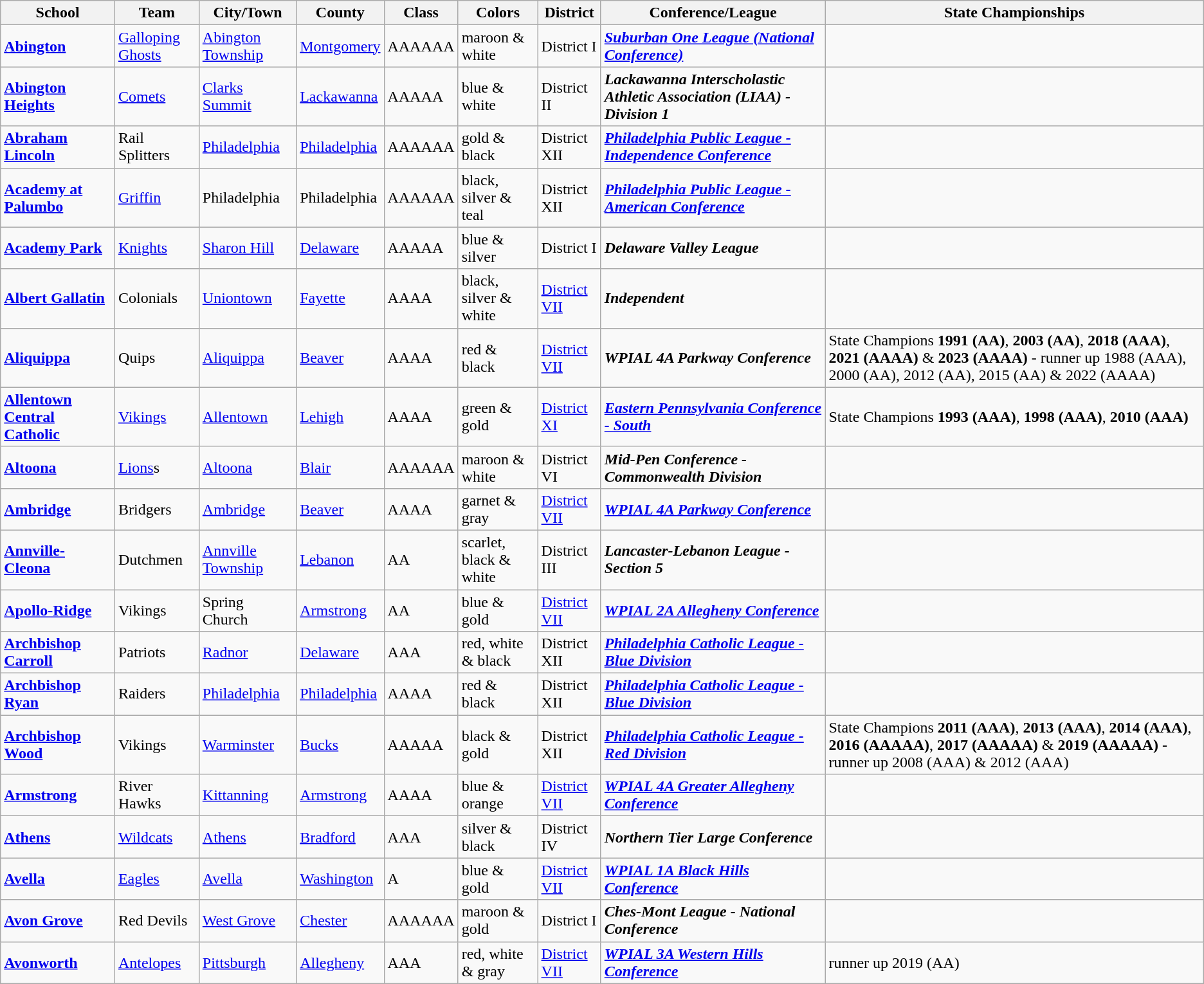<table class="wikitable sortable">
<tr>
<th>School</th>
<th>Team</th>
<th>City/Town</th>
<th>County</th>
<th>Class</th>
<th>Colors</th>
<th>District</th>
<th>Conference/League</th>
<th>State Championships</th>
</tr>
<tr style=>
<td><strong><a href='#'>Abington</a></strong></td>
<td><a href='#'>Galloping Ghosts</a></td>
<td><a href='#'>Abington Township</a></td>
<td><a href='#'>Montgomery</a></td>
<td>AAAAAA</td>
<td> maroon & white</td>
<td>District I</td>
<td><strong><em><a href='#'>Suburban One League (National Conference)</a></em></strong></td>
<td></td>
</tr>
<tr style=>
<td><strong><a href='#'>Abington Heights</a></strong></td>
<td><a href='#'>Comets</a></td>
<td><a href='#'>Clarks Summit</a></td>
<td><a href='#'>Lackawanna</a></td>
<td>AAAAA</td>
<td> blue & white</td>
<td>District II</td>
<td><strong><em>Lackawanna Interscholastic Athletic Association (LIAA) - Division 1</em></strong></td>
<td></td>
</tr>
<tr style=>
<td><strong><a href='#'>Abraham Lincoln</a></strong></td>
<td>Rail Splitters</td>
<td><a href='#'>Philadelphia</a></td>
<td><a href='#'>Philadelphia</a></td>
<td>AAAAAA</td>
<td> gold & black</td>
<td>District XII</td>
<td><strong><em><a href='#'>Philadelphia Public League - Independence Conference</a></em></strong></td>
<td></td>
</tr>
<tr style=>
<td><strong><a href='#'>Academy at Palumbo</a></strong></td>
<td><a href='#'>Griffin</a></td>
<td>Philadelphia</td>
<td>Philadelphia</td>
<td>AAAAAA</td>
<td> black, silver & teal</td>
<td>District XII</td>
<td><strong><em><a href='#'>Philadelphia Public League - American Conference</a></em></strong></td>
<td></td>
</tr>
<tr style=>
<td><strong><a href='#'>Academy Park</a></strong></td>
<td><a href='#'>Knights</a></td>
<td><a href='#'>Sharon Hill</a></td>
<td><a href='#'>Delaware</a></td>
<td>AAAAA</td>
<td> blue & silver</td>
<td>District I</td>
<td><strong><em>Delaware Valley League</em></strong></td>
<td></td>
</tr>
<tr style=>
<td><strong><a href='#'>Albert Gallatin</a></strong></td>
<td>Colonials</td>
<td><a href='#'>Uniontown</a></td>
<td><a href='#'>Fayette</a></td>
<td>AAAA</td>
<td> black, silver & white</td>
<td><a href='#'>District VII</a></td>
<td><strong><em>Independent</em></strong></td>
<td></td>
</tr>
<tr style=>
<td><strong><a href='#'>Aliquippa</a></strong></td>
<td>Quips</td>
<td><a href='#'>Aliquippa</a></td>
<td><a href='#'>Beaver</a></td>
<td>AAAA</td>
<td> red & black</td>
<td><a href='#'>District VII</a></td>
<td><strong><em>WPIAL 4A Parkway Conference</em></strong></td>
<td>State Champions <strong>1991 (AA)</strong>, <strong>2003 (AA)</strong>, <strong>2018 (AAA)</strong>, <strong>2021 (AAAA)</strong> & <strong>2023 (AAAA)</strong> - runner up 1988 (AAA), 2000 (AA), 2012 (AA), 2015 (AA) & 2022 (AAAA)</td>
</tr>
<tr style=>
<td><strong><a href='#'>Allentown Central Catholic</a></strong></td>
<td><a href='#'>Vikings</a></td>
<td><a href='#'>Allentown</a></td>
<td><a href='#'>Lehigh</a></td>
<td>AAAA</td>
<td> green & gold</td>
<td><a href='#'>District XI</a></td>
<td><strong><em><a href='#'>Eastern Pennsylvania Conference - South</a></em></strong></td>
<td>State Champions <strong>1993 (AAA)</strong>, <strong>1998 (AAA)</strong>, <strong>2010 (AAA)</strong></td>
</tr>
<tr style=>
<td><strong><a href='#'>Altoona</a></strong></td>
<td><a href='#'>Lions</a>s</td>
<td><a href='#'>Altoona</a></td>
<td><a href='#'>Blair</a></td>
<td>AAAAAA</td>
<td> maroon & white</td>
<td>District VI</td>
<td><strong><em>Mid-Pen Conference - Commonwealth Division</em></strong></td>
<td></td>
</tr>
<tr style=>
<td><strong><a href='#'>Ambridge</a></strong></td>
<td>Bridgers</td>
<td><a href='#'>Ambridge</a></td>
<td><a href='#'>Beaver</a></td>
<td>AAAA</td>
<td> garnet & gray</td>
<td><a href='#'>District VII</a></td>
<td><strong><em><a href='#'>WPIAL 4A Parkway Conference</a></em></strong></td>
<td></td>
</tr>
<tr style=>
<td><strong><a href='#'>Annville-Cleona</a></strong></td>
<td>Dutchmen</td>
<td><a href='#'>Annville Township</a></td>
<td><a href='#'>Lebanon</a></td>
<td>AA</td>
<td> scarlet, black & white</td>
<td>District III</td>
<td><strong><em>Lancaster-Lebanon League - Section 5</em></strong></td>
<td></td>
</tr>
<tr style=>
<td><strong><a href='#'>Apollo-Ridge</a></strong></td>
<td>Vikings</td>
<td>Spring Church</td>
<td><a href='#'>Armstrong</a></td>
<td>AA</td>
<td> blue & gold</td>
<td><a href='#'>District VII</a></td>
<td><strong><em><a href='#'>WPIAL 2A Allegheny Conference</a></em></strong></td>
<td></td>
</tr>
<tr style=>
<td><strong><a href='#'>Archbishop Carroll</a></strong></td>
<td>Patriots</td>
<td><a href='#'>Radnor</a></td>
<td><a href='#'>Delaware</a></td>
<td>AAA</td>
<td> red, white & black</td>
<td>District XII</td>
<td><strong><em><a href='#'>Philadelphia Catholic League - Blue Division</a></em></strong></td>
<td></td>
</tr>
<tr style=>
<td><strong><a href='#'>Archbishop Ryan</a></strong></td>
<td>Raiders</td>
<td><a href='#'>Philadelphia</a></td>
<td><a href='#'>Philadelphia</a></td>
<td>AAAA</td>
<td> red & black</td>
<td>District XII</td>
<td><strong><em><a href='#'>Philadelphia Catholic League - Blue Division</a></em></strong></td>
<td></td>
</tr>
<tr style=>
<td><strong><a href='#'>Archbishop Wood</a></strong></td>
<td>Vikings</td>
<td><a href='#'>Warminster</a></td>
<td><a href='#'>Bucks</a></td>
<td>AAAAA</td>
<td> black & gold</td>
<td>District XII</td>
<td><strong><em><a href='#'>Philadelphia Catholic League - Red Division</a></em></strong></td>
<td>State Champions <strong>2011 (AAA)</strong>, <strong>2013 (AAA)</strong>, <strong>2014 (AAA)</strong>, <strong>2016 (AAAAA)</strong>, <strong>2017 (AAAAA)</strong> & <strong>2019 (AAAAA)</strong> - runner up 2008 (AAA) & 2012 (AAA)</td>
</tr>
<tr style=>
<td><strong><a href='#'>Armstrong</a></strong></td>
<td>River Hawks</td>
<td><a href='#'>Kittanning</a></td>
<td><a href='#'>Armstrong</a></td>
<td>AAAA</td>
<td> blue & orange</td>
<td><a href='#'>District VII</a></td>
<td><strong><em><a href='#'>WPIAL 4A Greater Allegheny Conference</a></em></strong></td>
<td></td>
</tr>
<tr style=>
<td><strong><a href='#'>Athens</a></strong></td>
<td><a href='#'>Wildcats</a></td>
<td><a href='#'>Athens</a></td>
<td><a href='#'>Bradford</a></td>
<td>AAA</td>
<td> silver & black</td>
<td>District IV</td>
<td><strong><em>Northern Tier Large Conference</em></strong></td>
<td></td>
</tr>
<tr style=>
<td><strong><a href='#'>Avella</a></strong></td>
<td><a href='#'>Eagles</a></td>
<td><a href='#'>Avella</a></td>
<td><a href='#'>Washington</a></td>
<td>A</td>
<td> blue & gold</td>
<td><a href='#'>District VII</a></td>
<td><strong><em><a href='#'>WPIAL 1A Black Hills Conference</a></em></strong></td>
<td></td>
</tr>
<tr style=>
<td><strong><a href='#'>Avon Grove</a></strong></td>
<td>Red Devils</td>
<td><a href='#'>West Grove</a></td>
<td><a href='#'>Chester</a></td>
<td>AAAAAA</td>
<td> maroon & gold</td>
<td>District I</td>
<td><strong><em>Ches-Mont League - National Conference</em></strong></td>
<td></td>
</tr>
<tr style=>
<td><strong><a href='#'>Avonworth</a></strong></td>
<td><a href='#'>Antelopes</a></td>
<td><a href='#'>Pittsburgh</a></td>
<td><a href='#'>Allegheny</a></td>
<td>AAA</td>
<td>  red, white & gray</td>
<td><a href='#'>District VII</a></td>
<td><strong><em><a href='#'>WPIAL 3A Western Hills Conference</a></em></strong></td>
<td>runner up 2019 (AA)</td>
</tr>
</table>
